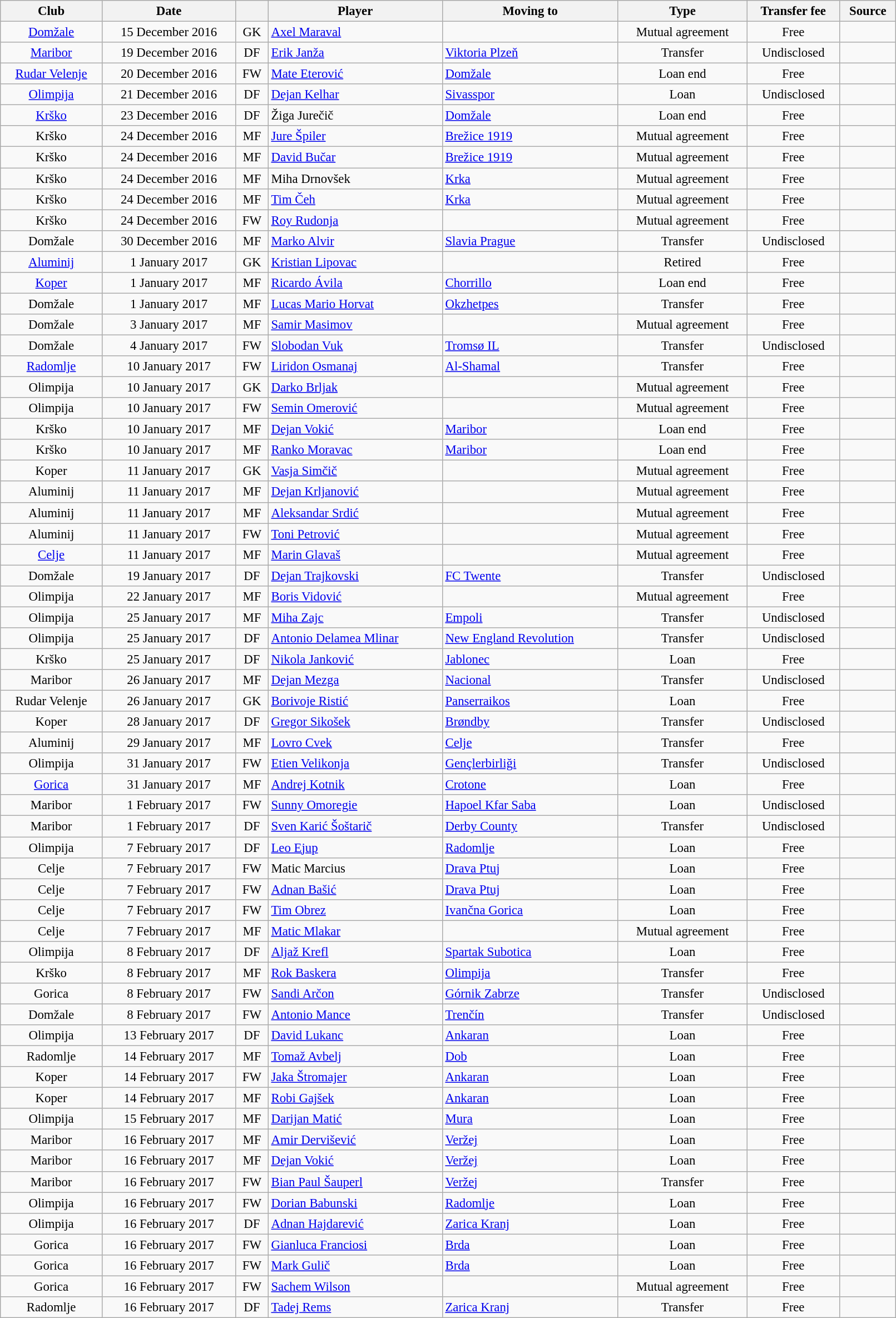<table class="wikitable sortable" style="width:85%; font-size:95%;">
<tr>
<th>Club</th>
<th>Date</th>
<th></th>
<th>Player</th>
<th>Moving to</th>
<th>Type</th>
<th>Transfer fee</th>
<th>Source</th>
</tr>
<tr align=center>
<td><a href='#'>Domžale</a></td>
<td>15 December 2016</td>
<td>GK</td>
<td align=left> <a href='#'>Axel Maraval</a></td>
<td align=left></td>
<td>Mutual agreement</td>
<td>Free</td>
<td></td>
</tr>
<tr align=center>
<td><a href='#'>Maribor</a></td>
<td>19 December 2016</td>
<td>DF</td>
<td align=left> <a href='#'>Erik Janža</a></td>
<td align=left> <a href='#'>Viktoria Plzeň</a></td>
<td>Transfer</td>
<td>Undisclosed</td>
<td></td>
</tr>
<tr align=center>
<td><a href='#'>Rudar Velenje</a></td>
<td>20 December 2016</td>
<td>FW</td>
<td align=left> <a href='#'>Mate Eterović</a></td>
<td align=left><a href='#'>Domžale</a></td>
<td>Loan end</td>
<td>Free</td>
<td></td>
</tr>
<tr align=center>
<td><a href='#'>Olimpija</a></td>
<td>21 December 2016</td>
<td>DF</td>
<td align=left> <a href='#'>Dejan Kelhar</a></td>
<td align=left> <a href='#'>Sivasspor</a></td>
<td>Loan</td>
<td>Undisclosed</td>
<td></td>
</tr>
<tr align=center>
<td><a href='#'>Krško</a></td>
<td>23 December 2016</td>
<td>DF</td>
<td align=left> Žiga Jurečič</td>
<td align=left><a href='#'>Domžale</a></td>
<td>Loan end</td>
<td>Free</td>
<td></td>
</tr>
<tr align=center>
<td>Krško</td>
<td>24 December 2016</td>
<td>MF</td>
<td align=left> <a href='#'>Jure Špiler</a></td>
<td align=left><a href='#'>Brežice 1919</a></td>
<td>Mutual agreement</td>
<td>Free</td>
<td></td>
</tr>
<tr align=center>
<td>Krško</td>
<td>24 December 2016</td>
<td>MF</td>
<td align=left> <a href='#'>David Bučar</a></td>
<td align=left><a href='#'>Brežice 1919</a></td>
<td>Mutual agreement</td>
<td>Free</td>
<td></td>
</tr>
<tr align=center>
<td>Krško</td>
<td>24 December 2016</td>
<td>MF</td>
<td align=left> Miha Drnovšek</td>
<td align=left><a href='#'>Krka</a></td>
<td>Mutual agreement</td>
<td>Free</td>
<td></td>
</tr>
<tr align=center>
<td>Krško</td>
<td>24 December 2016</td>
<td>MF</td>
<td align=left> <a href='#'>Tim Čeh</a></td>
<td align=left><a href='#'>Krka</a></td>
<td>Mutual agreement</td>
<td>Free</td>
<td></td>
</tr>
<tr align=center>
<td>Krško</td>
<td>24 December 2016</td>
<td>FW</td>
<td align=left> <a href='#'>Roy Rudonja</a></td>
<td align=left></td>
<td>Mutual agreement</td>
<td>Free</td>
<td></td>
</tr>
<tr align=center>
<td>Domžale</td>
<td>30 December 2016</td>
<td>MF</td>
<td align=left> <a href='#'>Marko Alvir</a></td>
<td align=left> <a href='#'>Slavia Prague</a></td>
<td>Transfer</td>
<td>Undisclosed</td>
<td></td>
</tr>
<tr align=center>
<td><a href='#'>Aluminij</a></td>
<td>1 January 2017</td>
<td>GK</td>
<td align=left> <a href='#'>Kristian Lipovac</a></td>
<td align=left></td>
<td>Retired</td>
<td>Free</td>
<td></td>
</tr>
<tr align=center>
<td><a href='#'>Koper</a></td>
<td>1 January 2017</td>
<td>MF</td>
<td align=left> <a href='#'>Ricardo Ávila</a></td>
<td align=left> <a href='#'>Chorrillo</a></td>
<td>Loan end</td>
<td>Free</td>
<td></td>
</tr>
<tr align=center>
<td>Domžale</td>
<td>1 January 2017</td>
<td>MF</td>
<td align=left> <a href='#'>Lucas Mario Horvat</a></td>
<td align=left> <a href='#'>Okzhetpes</a></td>
<td>Transfer</td>
<td>Free</td>
<td></td>
</tr>
<tr align=center>
<td>Domžale</td>
<td>3 January 2017</td>
<td>MF</td>
<td align=left> <a href='#'>Samir Masimov</a></td>
<td></td>
<td>Mutual agreement</td>
<td>Free</td>
<td></td>
</tr>
<tr align=center>
<td>Domžale</td>
<td>4 January 2017</td>
<td>FW</td>
<td align=left> <a href='#'>Slobodan Vuk</a></td>
<td align=left> <a href='#'>Tromsø IL</a></td>
<td>Transfer</td>
<td>Undisclosed</td>
<td></td>
</tr>
<tr align=center>
<td><a href='#'>Radomlje</a></td>
<td>10 January 2017</td>
<td>FW</td>
<td align=left> <a href='#'>Liridon Osmanaj</a></td>
<td align=left> <a href='#'>Al-Shamal</a></td>
<td>Transfer</td>
<td>Free</td>
<td></td>
</tr>
<tr align=center>
<td>Olimpija</td>
<td>10 January 2017</td>
<td>GK</td>
<td align=left> <a href='#'>Darko Brljak</a></td>
<td align=left></td>
<td>Mutual agreement</td>
<td>Free</td>
<td></td>
</tr>
<tr align=center>
<td>Olimpija</td>
<td>10 January 2017</td>
<td>FW</td>
<td align=left> <a href='#'>Semin Omerović</a></td>
<td align=left></td>
<td>Mutual agreement</td>
<td>Free</td>
<td></td>
</tr>
<tr align=center>
<td>Krško</td>
<td>10 January 2017</td>
<td>MF</td>
<td align=left> <a href='#'>Dejan Vokić</a></td>
<td align=left><a href='#'>Maribor</a></td>
<td>Loan end</td>
<td>Free</td>
<td></td>
</tr>
<tr align=center>
<td>Krško</td>
<td>10 January 2017</td>
<td>MF</td>
<td align=left> <a href='#'>Ranko Moravac</a></td>
<td align=left><a href='#'>Maribor</a></td>
<td>Loan end</td>
<td>Free</td>
<td></td>
</tr>
<tr align=center>
<td>Koper</td>
<td>11 January 2017</td>
<td>GK</td>
<td align=left> <a href='#'>Vasja Simčič</a></td>
<td align=left></td>
<td>Mutual agreement</td>
<td>Free</td>
<td></td>
</tr>
<tr align=center>
<td>Aluminij</td>
<td>11 January 2017</td>
<td>MF</td>
<td align=left> <a href='#'>Dejan Krljanović</a></td>
<td align=left></td>
<td>Mutual agreement</td>
<td>Free</td>
<td></td>
</tr>
<tr align=center>
<td>Aluminij</td>
<td>11 January 2017</td>
<td>MF</td>
<td align=left> <a href='#'>Aleksandar Srdić</a></td>
<td align=left></td>
<td>Mutual agreement</td>
<td>Free</td>
<td></td>
</tr>
<tr align=center>
<td>Aluminij</td>
<td>11 January 2017</td>
<td>FW</td>
<td align=left> <a href='#'>Toni Petrović</a></td>
<td align=left></td>
<td>Mutual agreement</td>
<td>Free</td>
<td></td>
</tr>
<tr align=center>
<td><a href='#'>Celje</a></td>
<td>11 January 2017</td>
<td>MF</td>
<td align=left> <a href='#'>Marin Glavaš</a></td>
<td align=left></td>
<td>Mutual agreement</td>
<td>Free</td>
<td></td>
</tr>
<tr align=center>
<td>Domžale</td>
<td>19 January 2017</td>
<td>DF</td>
<td align=left> <a href='#'>Dejan Trajkovski</a></td>
<td align=left> <a href='#'>FC Twente</a></td>
<td>Transfer</td>
<td>Undisclosed</td>
<td></td>
</tr>
<tr align=center>
<td>Olimpija</td>
<td>22 January 2017</td>
<td>MF</td>
<td align=left> <a href='#'>Boris Vidović</a></td>
<td align=left></td>
<td>Mutual agreement</td>
<td>Free</td>
<td></td>
</tr>
<tr align=center>
<td>Olimpija</td>
<td>25 January 2017</td>
<td>MF</td>
<td align=left> <a href='#'>Miha Zajc</a></td>
<td align=left> <a href='#'>Empoli</a></td>
<td>Transfer</td>
<td>Undisclosed</td>
<td></td>
</tr>
<tr align=center>
<td>Olimpija</td>
<td>25 January 2017</td>
<td>DF</td>
<td align=left> <a href='#'>Antonio Delamea Mlinar</a></td>
<td align=left> <a href='#'>New England Revolution</a></td>
<td>Transfer</td>
<td>Undisclosed</td>
<td></td>
</tr>
<tr align=center>
<td>Krško</td>
<td>25 January 2017</td>
<td>DF</td>
<td align=left> <a href='#'>Nikola Janković</a></td>
<td align=left> <a href='#'>Jablonec</a></td>
<td>Loan</td>
<td>Free</td>
<td></td>
</tr>
<tr align=center>
<td>Maribor</td>
<td>26 January 2017</td>
<td>MF</td>
<td align=left> <a href='#'>Dejan Mezga</a></td>
<td align=left> <a href='#'>Nacional</a></td>
<td>Transfer</td>
<td>Undisclosed</td>
<td></td>
</tr>
<tr align=center>
<td>Rudar Velenje</td>
<td>26 January 2017</td>
<td>GK</td>
<td align=left> <a href='#'>Borivoje Ristić</a></td>
<td align=left> <a href='#'>Panserraikos</a></td>
<td>Loan</td>
<td>Free</td>
<td></td>
</tr>
<tr align=center>
<td>Koper</td>
<td>28 January 2017</td>
<td>DF</td>
<td align=left> <a href='#'>Gregor Sikošek</a></td>
<td align=left> <a href='#'>Brøndby</a></td>
<td>Transfer</td>
<td>Undisclosed</td>
<td></td>
</tr>
<tr align=center>
<td>Aluminij</td>
<td>29 January 2017</td>
<td>MF</td>
<td align=left> <a href='#'>Lovro Cvek</a></td>
<td align=left><a href='#'>Celje</a></td>
<td>Transfer</td>
<td>Free</td>
<td></td>
</tr>
<tr align=center>
<td>Olimpija</td>
<td>31 January 2017</td>
<td>FW</td>
<td align=left> <a href='#'>Etien Velikonja</a></td>
<td align=left> <a href='#'>Gençlerbirliği</a></td>
<td>Transfer</td>
<td>Undisclosed</td>
<td></td>
</tr>
<tr align=center>
<td><a href='#'>Gorica</a></td>
<td>31 January 2017</td>
<td>MF</td>
<td align=left> <a href='#'>Andrej Kotnik</a></td>
<td align=left> <a href='#'>Crotone</a></td>
<td>Loan</td>
<td>Free</td>
<td></td>
</tr>
<tr align=center>
<td>Maribor</td>
<td>1 February 2017</td>
<td>FW</td>
<td align=left> <a href='#'>Sunny Omoregie</a></td>
<td align=left> <a href='#'>Hapoel Kfar Saba</a></td>
<td>Loan</td>
<td>Undisclosed</td>
<td></td>
</tr>
<tr align=center>
<td>Maribor</td>
<td>1 February 2017</td>
<td>DF</td>
<td align=left> <a href='#'>Sven Karić Šoštarič</a></td>
<td align=left> <a href='#'>Derby County</a></td>
<td>Transfer</td>
<td>Undisclosed</td>
<td></td>
</tr>
<tr align=center>
<td>Olimpija</td>
<td>7 February 2017</td>
<td>DF</td>
<td align=left> <a href='#'>Leo Ejup</a></td>
<td align=left><a href='#'>Radomlje</a></td>
<td>Loan</td>
<td>Free</td>
<td></td>
</tr>
<tr align=center>
<td>Celje</td>
<td>7 February 2017</td>
<td>FW</td>
<td align=left> Matic Marcius</td>
<td align=left><a href='#'>Drava Ptuj</a></td>
<td>Loan</td>
<td>Free</td>
<td></td>
</tr>
<tr align=center>
<td>Celje</td>
<td>7 February 2017</td>
<td>FW</td>
<td align=left> <a href='#'>Adnan Bašić</a></td>
<td align=left><a href='#'>Drava Ptuj</a></td>
<td>Loan</td>
<td>Free</td>
<td></td>
</tr>
<tr align=center>
<td>Celje</td>
<td>7 February 2017</td>
<td>FW</td>
<td align=left> <a href='#'>Tim Obrez</a></td>
<td align=left><a href='#'>Ivančna Gorica</a></td>
<td>Loan</td>
<td>Free</td>
<td></td>
</tr>
<tr align=center>
<td>Celje</td>
<td>7 February 2017</td>
<td>MF</td>
<td align=left> <a href='#'>Matic Mlakar</a></td>
<td align=left></td>
<td>Mutual agreement</td>
<td>Free</td>
<td></td>
</tr>
<tr align=center>
<td>Olimpija</td>
<td>8 February 2017</td>
<td>DF</td>
<td align=left> <a href='#'>Aljaž Krefl</a></td>
<td align=left> <a href='#'>Spartak Subotica</a></td>
<td>Loan</td>
<td>Free</td>
<td></td>
</tr>
<tr align=center>
<td>Krško</td>
<td>8 February 2017</td>
<td>MF</td>
<td align=left> <a href='#'>Rok Baskera</a></td>
<td align=left><a href='#'>Olimpija</a></td>
<td>Transfer</td>
<td>Free</td>
<td></td>
</tr>
<tr align=center>
<td>Gorica</td>
<td>8 February 2017</td>
<td>FW</td>
<td align=left> <a href='#'>Sandi Arčon</a></td>
<td align=left> <a href='#'>Górnik Zabrze</a></td>
<td>Transfer</td>
<td>Undisclosed</td>
<td></td>
</tr>
<tr align=center>
<td>Domžale</td>
<td>8 February 2017</td>
<td>FW</td>
<td align=left> <a href='#'>Antonio Mance</a></td>
<td align=left> <a href='#'>Trenčín</a></td>
<td>Transfer</td>
<td>Undisclosed</td>
<td></td>
</tr>
<tr align=center>
<td>Olimpija</td>
<td>13 February 2017</td>
<td>DF</td>
<td align=left> <a href='#'>David Lukanc</a></td>
<td align=left><a href='#'>Ankaran</a></td>
<td>Loan</td>
<td>Free</td>
<td></td>
</tr>
<tr align=center>
<td>Radomlje</td>
<td>14 February 2017</td>
<td>MF</td>
<td align=left> <a href='#'>Tomaž Avbelj</a></td>
<td align=left><a href='#'>Dob</a></td>
<td>Loan</td>
<td>Free</td>
<td></td>
</tr>
<tr align=center>
<td>Koper</td>
<td>14 February 2017</td>
<td>FW</td>
<td align=left> <a href='#'>Jaka Štromajer</a></td>
<td align=left><a href='#'>Ankaran</a></td>
<td>Loan</td>
<td>Free</td>
<td></td>
</tr>
<tr align=center>
<td>Koper</td>
<td>14 February 2017</td>
<td>MF</td>
<td align=left> <a href='#'>Robi Gajšek</a></td>
<td align=left><a href='#'>Ankaran</a></td>
<td>Loan</td>
<td>Free</td>
<td></td>
</tr>
<tr align=center>
<td>Olimpija</td>
<td>15 February 2017</td>
<td>MF</td>
<td align=left> <a href='#'>Darijan Matić</a></td>
<td align=left><a href='#'>Mura</a></td>
<td>Loan</td>
<td>Free</td>
<td></td>
</tr>
<tr align=center>
<td>Maribor</td>
<td>16 February 2017</td>
<td>MF</td>
<td align=left> <a href='#'>Amir Dervišević</a></td>
<td align=left><a href='#'>Veržej</a></td>
<td>Loan</td>
<td>Free</td>
<td></td>
</tr>
<tr align=center>
<td>Maribor</td>
<td>16 February 2017</td>
<td>MF</td>
<td align=left> <a href='#'>Dejan Vokić</a></td>
<td align=left><a href='#'>Veržej</a></td>
<td>Loan</td>
<td>Free</td>
<td></td>
</tr>
<tr align=center>
<td>Maribor</td>
<td>16 February 2017</td>
<td>FW</td>
<td align=left> <a href='#'>Bian Paul Šauperl</a></td>
<td align=left><a href='#'>Veržej</a></td>
<td>Transfer</td>
<td>Free</td>
<td></td>
</tr>
<tr align=center>
<td>Olimpija</td>
<td>16 February 2017</td>
<td>FW</td>
<td align=left> <a href='#'>Dorian Babunski</a></td>
<td align=left><a href='#'>Radomlje</a></td>
<td>Loan</td>
<td>Free</td>
<td></td>
</tr>
<tr align=center>
<td>Olimpija</td>
<td>16 February 2017</td>
<td>DF</td>
<td align=left> <a href='#'>Adnan Hajdarević</a></td>
<td align=left><a href='#'>Zarica Kranj</a></td>
<td>Loan</td>
<td>Free</td>
<td></td>
</tr>
<tr align=center>
<td>Gorica</td>
<td>16 February 2017</td>
<td>FW</td>
<td align=left> <a href='#'>Gianluca Franciosi</a></td>
<td align=left><a href='#'>Brda</a></td>
<td>Loan</td>
<td>Free</td>
<td></td>
</tr>
<tr align=center>
<td>Gorica</td>
<td>16 February 2017</td>
<td>FW</td>
<td align=left> <a href='#'>Mark Gulič</a></td>
<td align=left><a href='#'>Brda</a></td>
<td>Loan</td>
<td>Free</td>
<td></td>
</tr>
<tr align=center>
<td>Gorica</td>
<td>16 February 2017</td>
<td>FW</td>
<td align=left> <a href='#'>Sachem Wilson</a></td>
<td></td>
<td>Mutual agreement</td>
<td>Free</td>
<td></td>
</tr>
<tr align=center>
<td>Radomlje</td>
<td>16 February 2017</td>
<td>DF</td>
<td align=left> <a href='#'>Tadej Rems</a></td>
<td align=left><a href='#'>Zarica Kranj</a></td>
<td>Transfer</td>
<td>Free</td>
<td></td>
</tr>
</table>
